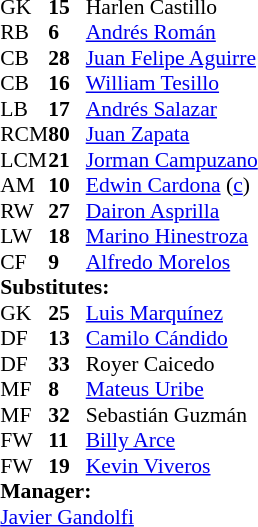<table cellspacing="0" cellpadding="0" style="font-size:90%; margin:0.2em auto;">
<tr>
<th width="25"></th>
<th width="25"></th>
</tr>
<tr>
<td>GK</td>
<td><strong>15</strong></td>
<td> Harlen Castillo</td>
</tr>
<tr>
<td>RB</td>
<td><strong>6</strong></td>
<td> <a href='#'>Andrés Román</a></td>
</tr>
<tr>
<td>CB</td>
<td><strong>28</strong></td>
<td> <a href='#'>Juan Felipe Aguirre</a></td>
</tr>
<tr>
<td>CB</td>
<td><strong>16</strong></td>
<td> <a href='#'>William Tesillo</a></td>
</tr>
<tr>
<td>LB</td>
<td><strong>17</strong></td>
<td> <a href='#'>Andrés Salazar</a></td>
<td></td>
<td></td>
</tr>
<tr>
<td>RCM</td>
<td><strong>80</strong></td>
<td> <a href='#'>Juan Zapata</a></td>
</tr>
<tr>
<td>LCM</td>
<td><strong>21</strong></td>
<td> <a href='#'>Jorman Campuzano</a></td>
<td></td>
<td></td>
</tr>
<tr>
<td>AM</td>
<td><strong>10</strong></td>
<td> <a href='#'>Edwin Cardona</a> (<a href='#'>c</a>)</td>
</tr>
<tr>
<td>RW</td>
<td><strong>27</strong></td>
<td> <a href='#'>Dairon Asprilla</a></td>
<td></td>
<td></td>
</tr>
<tr>
<td>LW</td>
<td><strong>18</strong></td>
<td> <a href='#'>Marino Hinestroza</a></td>
<td></td>
</tr>
<tr>
<td>CF</td>
<td><strong>9</strong></td>
<td> <a href='#'>Alfredo Morelos</a></td>
<td></td>
<td></td>
</tr>
<tr>
<td colspan=3><strong>Substitutes:</strong></td>
</tr>
<tr>
<td>GK</td>
<td><strong>25</strong></td>
<td> <a href='#'>Luis Marquínez</a></td>
</tr>
<tr>
<td>DF</td>
<td><strong>13</strong></td>
<td> <a href='#'>Camilo Cándido</a></td>
<td></td>
<td></td>
</tr>
<tr>
<td>DF</td>
<td><strong>33</strong></td>
<td> Royer Caicedo</td>
</tr>
<tr>
<td>MF</td>
<td><strong>8</strong></td>
<td> <a href='#'>Mateus Uribe</a></td>
<td></td>
<td></td>
</tr>
<tr>
<td>MF</td>
<td><strong>32</strong></td>
<td> Sebastián Guzmán</td>
</tr>
<tr>
<td>FW</td>
<td><strong>11</strong></td>
<td> <a href='#'>Billy Arce</a></td>
<td></td>
<td></td>
</tr>
<tr>
<td>FW</td>
<td><strong>19</strong></td>
<td> <a href='#'>Kevin Viveros</a></td>
<td></td>
<td></td>
</tr>
<tr>
<td colspan=3><strong>Manager:</strong></td>
</tr>
<tr>
<td colspan="4"> <a href='#'>Javier Gandolfi</a></td>
</tr>
</table>
